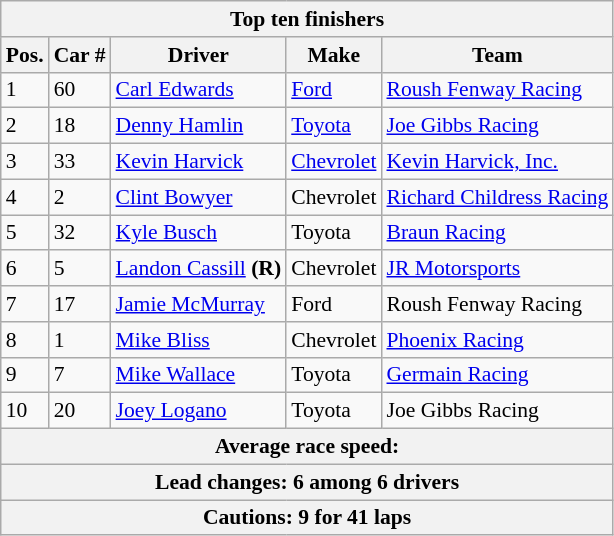<table class="wikitable" style="font-size: 90%;">
<tr>
<th colspan=9>Top ten finishers</th>
</tr>
<tr>
<th>Pos.</th>
<th>Car #</th>
<th>Driver</th>
<th>Make</th>
<th>Team</th>
</tr>
<tr>
<td>1</td>
<td>60</td>
<td><a href='#'>Carl Edwards</a></td>
<td><a href='#'>Ford</a></td>
<td><a href='#'>Roush Fenway Racing</a></td>
</tr>
<tr>
<td>2</td>
<td>18</td>
<td><a href='#'>Denny Hamlin</a></td>
<td><a href='#'>Toyota</a></td>
<td><a href='#'>Joe Gibbs Racing</a></td>
</tr>
<tr>
<td>3</td>
<td>33</td>
<td><a href='#'>Kevin Harvick</a></td>
<td><a href='#'>Chevrolet</a></td>
<td><a href='#'>Kevin Harvick, Inc.</a></td>
</tr>
<tr>
<td>4</td>
<td>2</td>
<td><a href='#'>Clint Bowyer</a></td>
<td>Chevrolet</td>
<td><a href='#'>Richard Childress Racing</a></td>
</tr>
<tr>
<td>5</td>
<td>32</td>
<td><a href='#'>Kyle Busch</a></td>
<td>Toyota</td>
<td><a href='#'>Braun Racing</a></td>
</tr>
<tr>
<td>6</td>
<td>5</td>
<td><a href='#'>Landon Cassill</a> <strong>(R)</strong></td>
<td>Chevrolet</td>
<td><a href='#'>JR Motorsports</a></td>
</tr>
<tr>
<td>7</td>
<td>17</td>
<td><a href='#'>Jamie McMurray</a></td>
<td>Ford</td>
<td>Roush Fenway Racing</td>
</tr>
<tr>
<td>8</td>
<td>1</td>
<td><a href='#'>Mike Bliss</a></td>
<td>Chevrolet</td>
<td><a href='#'>Phoenix Racing</a></td>
</tr>
<tr>
<td>9</td>
<td>7</td>
<td><a href='#'>Mike Wallace</a></td>
<td>Toyota</td>
<td><a href='#'>Germain Racing</a></td>
</tr>
<tr>
<td>10</td>
<td>20</td>
<td><a href='#'>Joey Logano</a></td>
<td>Toyota</td>
<td>Joe Gibbs Racing</td>
</tr>
<tr>
<th colspan=9>Average race speed: </th>
</tr>
<tr>
<th colspan=9>Lead changes: 6 among 6 drivers</th>
</tr>
<tr>
<th colspan=9>Cautions: 9 for 41 laps</th>
</tr>
</table>
